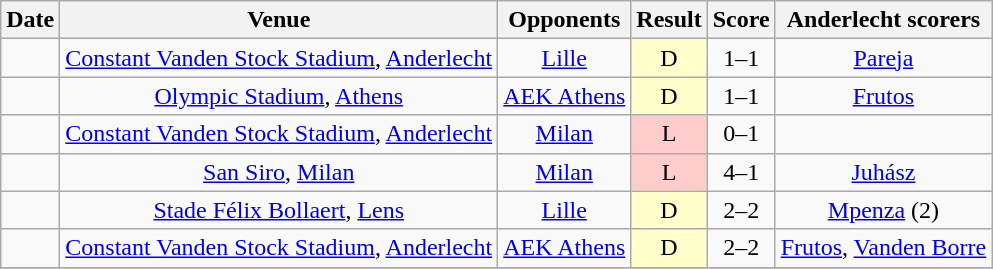<table class="wikitable sortable" style="text-align:center">
<tr>
<th>Date</th>
<th>Venue</th>
<th>Opponents</th>
<th>Result</th>
<th>Score</th>
<th class=unsortable>Anderlecht scorers</th>
</tr>
<tr>
<td></td>
<td><a href='#'>Constant Vanden Stock Stadium</a>, <a href='#'>Anderlecht</a></td>
<td><a href='#'>Lille</a></td>
<td bgcolor="#ffc">D</td>
<td>1–1</td>
<td><a href='#'>Pareja</a></td>
</tr>
<tr>
<td></td>
<td><a href='#'>Olympic Stadium</a>, <a href='#'>Athens</a></td>
<td><a href='#'>AEK Athens</a></td>
<td bgcolor="#ffc">D</td>
<td>1–1</td>
<td><a href='#'>Frutos</a></td>
</tr>
<tr>
<td></td>
<td><a href='#'>Constant Vanden Stock Stadium</a>, <a href='#'>Anderlecht</a></td>
<td><a href='#'>Milan</a></td>
<td bgcolor="#fcc">L</td>
<td>0–1</td>
<td></td>
</tr>
<tr>
<td></td>
<td><a href='#'>San Siro</a>, <a href='#'>Milan</a></td>
<td><a href='#'>Milan</a></td>
<td bgcolor="#fcc">L</td>
<td>4–1</td>
<td><a href='#'>Juhász</a></td>
</tr>
<tr>
<td></td>
<td><a href='#'>Stade Félix Bollaert</a>, <a href='#'>Lens</a></td>
<td><a href='#'>Lille</a></td>
<td bgcolor="#ffc">D</td>
<td>2–2</td>
<td><a href='#'>Mpenza</a> (2)</td>
</tr>
<tr>
<td></td>
<td><a href='#'>Constant Vanden Stock Stadium</a>, <a href='#'>Anderlecht</a></td>
<td><a href='#'>AEK Athens</a></td>
<td bgcolor="#ffc">D</td>
<td>2–2</td>
<td><a href='#'>Frutos</a>, <a href='#'>Vanden Borre</a></td>
</tr>
<tr>
</tr>
</table>
